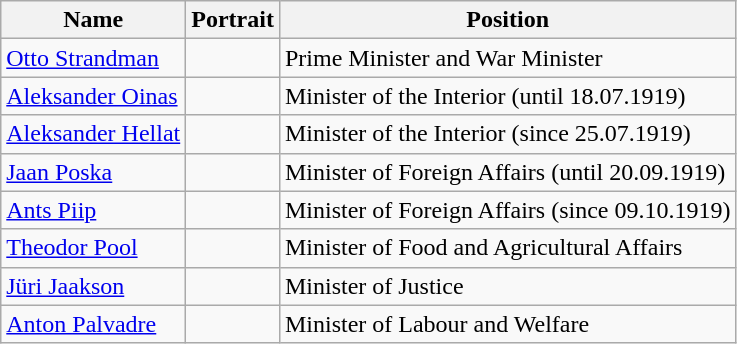<table class="wikitable">
<tr>
<th>Name</th>
<th>Portrait</th>
<th>Position</th>
</tr>
<tr>
<td><a href='#'>Otto Strandman</a></td>
<td></td>
<td>Prime Minister and War Minister</td>
</tr>
<tr>
<td><a href='#'>Aleksander Oinas</a></td>
<td></td>
<td>Minister of the Interior (until 18.07.1919)</td>
</tr>
<tr>
<td><a href='#'>Aleksander Hellat</a></td>
<td></td>
<td>Minister of the Interior (since 25.07.1919)</td>
</tr>
<tr>
<td><a href='#'>Jaan Poska</a></td>
<td></td>
<td>Minister of Foreign Affairs (until 20.09.1919)</td>
</tr>
<tr>
<td><a href='#'>Ants Piip</a></td>
<td></td>
<td>Minister of Foreign Affairs (since 09.10.1919)</td>
</tr>
<tr>
<td><a href='#'>Theodor Pool</a></td>
<td></td>
<td>Minister of Food and Agricultural Affairs</td>
</tr>
<tr>
<td><a href='#'>Jüri Jaakson</a></td>
<td></td>
<td>Minister of Justice</td>
</tr>
<tr>
<td><a href='#'>Anton Palvadre</a></td>
<td></td>
<td>Minister of Labour and Welfare</td>
</tr>
</table>
